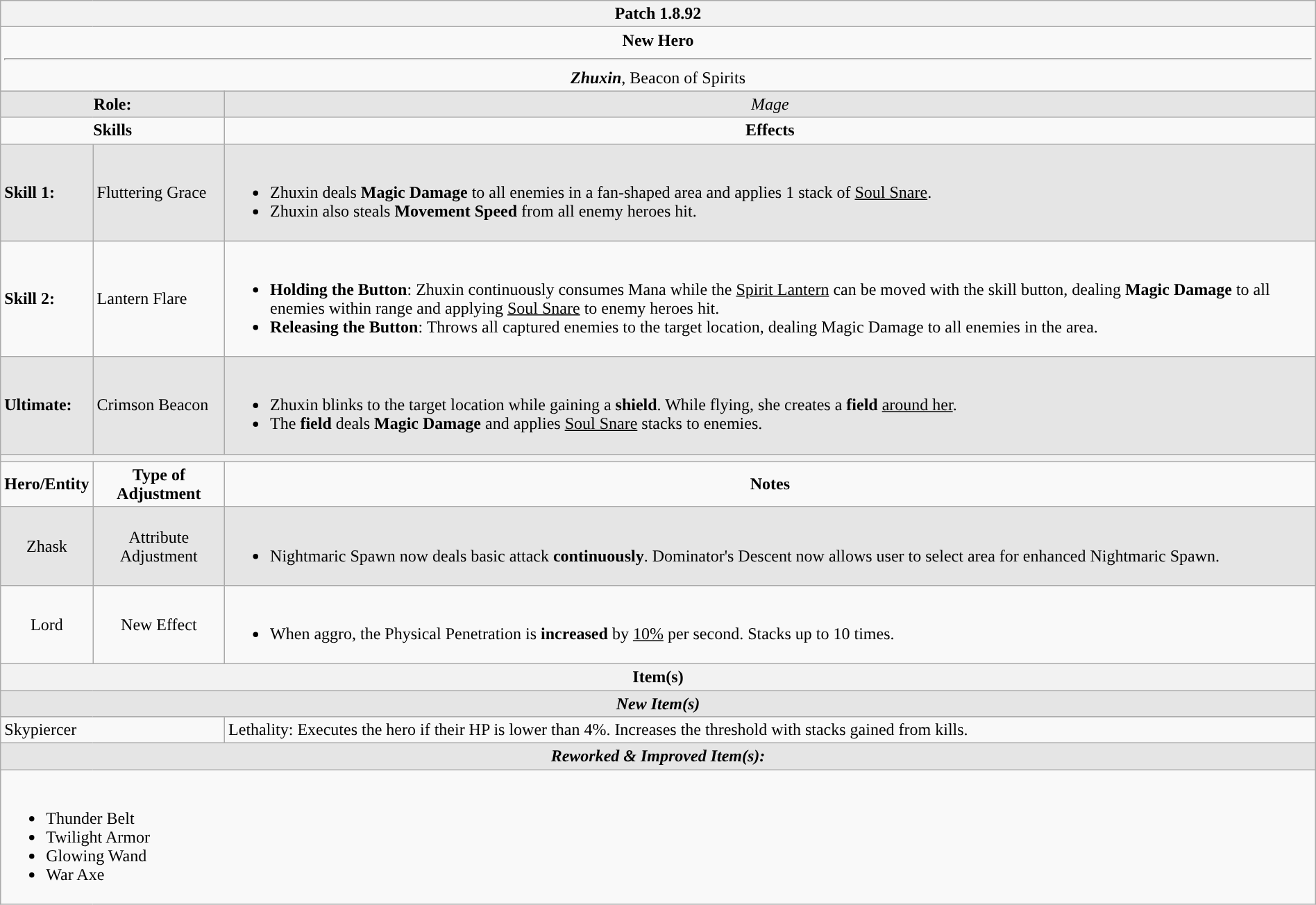<table class="wikitable" style="margin-left:auto; margin-right:auto;">
<tr>
<th colspan="3">Patch 1.8.92</th>
</tr>
<tr>
<td colspan="3" style="text-align:center;"><strong>New Hero</strong> <hr> <strong><em>Zhuxin</em></strong>, Beacon of Spirits</td>
</tr>
<tr>
<td colspan="2" style="text-align:center; background: #E5E5E5;"><strong>Role:</strong></td>
<td style="text-align:center; background: #E5E5E5;"><em>Mage</em></td>
</tr>
<tr>
<td colspan="2" style="text-align:center;"><strong>Skills</strong></td>
<td style="text-align:center;"><strong>Effects</strong></td>
</tr>
<tr>
<td style="background: #E5E5E5;"><strong>Skill 1:</strong></td>
<td style="background: #E5E5E5;">Fluttering Grace</td>
<td style="background: #E5E5E5;"><br><ul><li>Zhuxin deals <strong>Magic Damage</strong> to all enemies in a fan-shaped area and applies 1 stack of <u>Soul Snare</u>.</li><li>Zhuxin also steals <strong>Movement Speed</strong> from all enemy heroes hit.</li></ul></td>
</tr>
<tr>
<td><strong>Skill 2:</strong></td>
<td>Lantern Flare</td>
<td><br><ul><li><strong>Holding the Button</strong>: Zhuxin continuously consumes Mana while the <u>Spirit Lantern</u> can be moved with the skill button, dealing <strong>Magic Damage</strong> to all enemies within range and applying <u>Soul Snare</u> to enemy heroes hit.</li><li><strong>Releasing the Button</strong>: Throws all captured enemies to the target location, dealing Magic Damage to all enemies in the area.</li></ul></td>
</tr>
<tr>
<td style="background: #E5E5E5;"><strong>Ultimate:</strong></td>
<td style="background: #E5E5E5;">Crimson Beacon</td>
<td style="background: #E5E5E5;"><br><ul><li>Zhuxin blinks to the target location while gaining a <strong>shield</strong>. While flying, she creates a <strong>field</strong> <u>around her</u>.</li><li>The <strong>field</strong> deals <strong>Magic Damage</strong> and applies <u>Soul Snare</u> stacks to enemies.</li></ul></td>
</tr>
<tr>
<th colspan="3"></th>
</tr>
<tr>
<td style="text-align:center;"><strong>Hero/Entity</strong></td>
<td style="text-align:center;"><strong>Type of Adjustment</strong></td>
<td style="text-align:center;"><strong>Notes</strong></td>
</tr>
<tr>
<td style="text-align:center; background: #E5E5E5;">Zhask</td>
<td style="text-align:center; background: #E5E5E5;">Attribute Adjustment</td>
<td style="background: #E5E5E5;"><br><ul><li>Nightmaric Spawn now deals basic attack <strong>continuously</strong>. Dominator's Descent now allows user to select area for enhanced Nightmaric Spawn.</li></ul></td>
</tr>
<tr>
<td style="text-align:center;">Lord</td>
<td style="text-align:center;">New Effect</td>
<td><br><ul><li>When aggro, the Physical Penetration is <strong>increased</strong> by <u>10%</u> per second. Stacks up to 10 times.</li></ul></td>
</tr>
<tr>
<th colspan="3">Item(s)</th>
</tr>
<tr>
<td style="text-align:center; background: #E5E5E5;" colspan="3"><strong><em>New Item(s)</em></strong></td>
</tr>
<tr>
<td colspan="2">Skypiercer</td>
<td>Lethality: Executes the hero if their HP is lower than 4%. Increases the threshold with stacks gained from kills.</td>
</tr>
<tr>
<td style="text-align:center; background: #E5E5E5;" colspan="3"><strong><em>Reworked & Improved Item(s):</em></strong></td>
</tr>
<tr>
<td colspan="3"><br><ul><li>Thunder Belt</li><li>Twilight Armor</li><li>Glowing Wand</li><li>War Axe</li></ul></td>
</tr>
</table>
